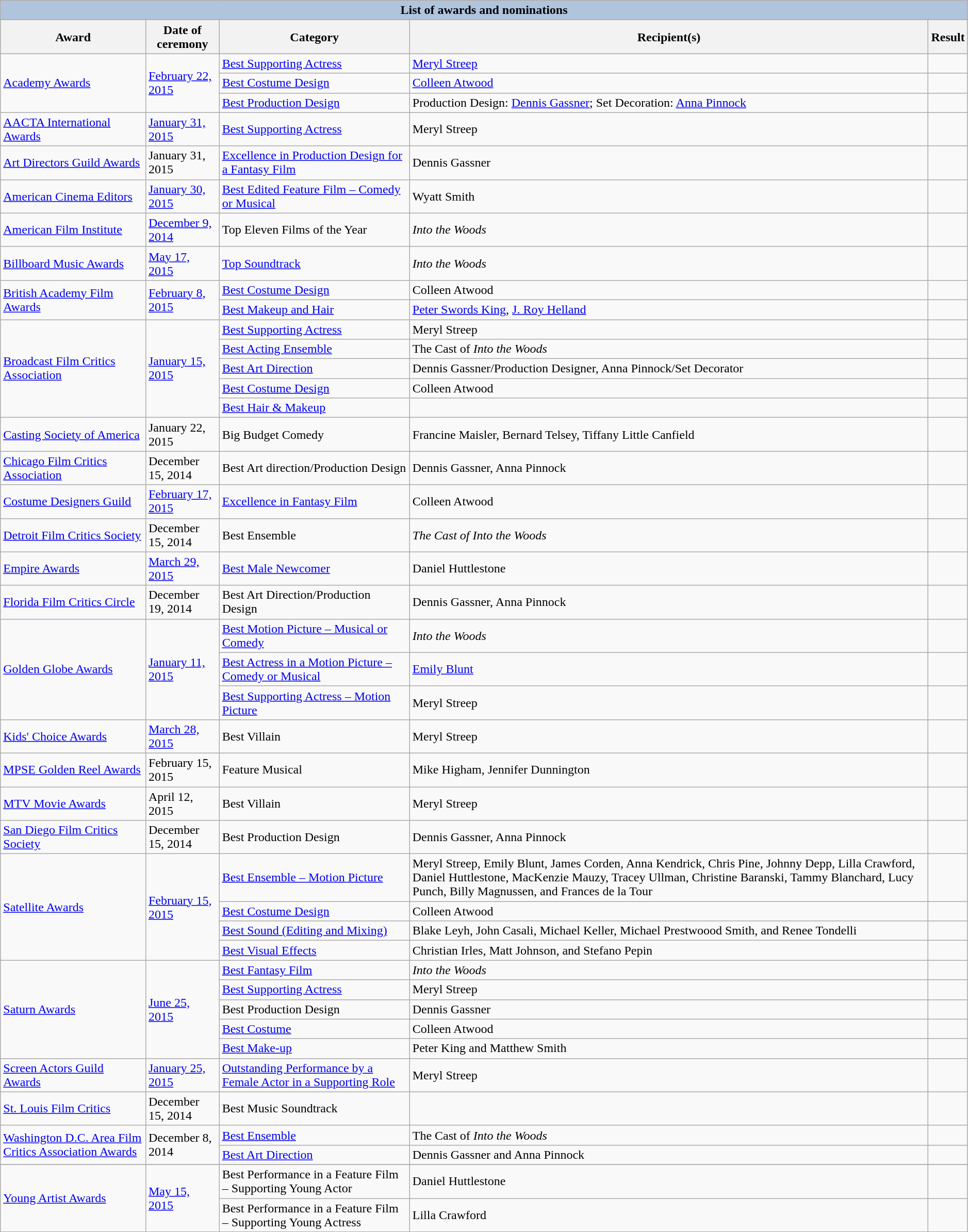<table class="wikitable sortable" width="99%">
<tr style="background:#ccc; text-align:center;">
<th colspan="5" style="background: LightSteelBlue;">List of awards and nominations</th>
</tr>
<tr style="background:#ccc; text-align:center;">
<th>Award</th>
<th>Date of ceremony</th>
<th>Category</th>
<th>Recipient(s)</th>
<th>Result</th>
</tr>
<tr>
<td rowspan="3"><a href='#'>Academy Awards</a></td>
<td rowspan= 3><a href='#'>February 22, 2015</a></td>
<td><a href='#'>Best Supporting Actress</a></td>
<td><a href='#'>Meryl Streep</a></td>
<td></td>
</tr>
<tr>
<td><a href='#'>Best Costume Design</a></td>
<td><a href='#'>Colleen Atwood</a></td>
<td></td>
</tr>
<tr>
<td><a href='#'>Best Production Design</a></td>
<td>Production Design: <a href='#'>Dennis Gassner</a>; Set Decoration: <a href='#'>Anna Pinnock</a></td>
<td></td>
</tr>
<tr>
<td><a href='#'>AACTA International Awards</a></td>
<td><a href='#'>January 31, 2015</a></td>
<td><a href='#'>Best Supporting Actress</a></td>
<td>Meryl Streep</td>
<td></td>
</tr>
<tr>
<td><a href='#'>Art Directors Guild Awards</a></td>
<td>January 31, 2015</td>
<td><a href='#'>Excellence in Production Design for a Fantasy Film</a></td>
<td>Dennis Gassner</td>
<td></td>
</tr>
<tr>
<td><a href='#'>American Cinema Editors</a></td>
<td><a href='#'>January 30, 2015</a></td>
<td><a href='#'>Best Edited Feature Film – Comedy or Musical</a></td>
<td>Wyatt Smith</td>
<td></td>
</tr>
<tr>
<td><a href='#'>American Film Institute</a></td>
<td><a href='#'>December 9, 2014</a></td>
<td>Top Eleven Films of the Year</td>
<td><em>Into the Woods</em></td>
<td></td>
</tr>
<tr>
<td><a href='#'>Billboard Music Awards</a></td>
<td><a href='#'>May 17, 2015</a></td>
<td><a href='#'>Top Soundtrack</a></td>
<td><em>Into the Woods</em></td>
<td></td>
</tr>
<tr>
<td rowspan="2"><a href='#'>British Academy Film Awards</a></td>
<td rowspan=2><a href='#'>February 8, 2015</a></td>
<td><a href='#'>Best Costume Design</a></td>
<td>Colleen Atwood</td>
<td></td>
</tr>
<tr>
<td><a href='#'>Best Makeup and Hair</a></td>
<td><a href='#'>Peter Swords King</a>, <a href='#'>J. Roy Helland</a></td>
<td></td>
</tr>
<tr>
<td rowspan="5"><a href='#'>Broadcast Film Critics Association</a></td>
<td rowspan=5><a href='#'>January 15, 2015</a></td>
<td><a href='#'>Best Supporting Actress</a></td>
<td>Meryl Streep</td>
<td></td>
</tr>
<tr>
<td><a href='#'>Best Acting Ensemble</a></td>
<td>The Cast of  <em>Into the Woods</em></td>
<td></td>
</tr>
<tr>
<td><a href='#'>Best Art Direction</a></td>
<td>Dennis Gassner/Production Designer, Anna Pinnock/Set Decorator</td>
<td></td>
</tr>
<tr>
<td><a href='#'>Best Costume Design</a></td>
<td>Colleen Atwood</td>
<td></td>
</tr>
<tr>
<td><a href='#'>Best Hair & Makeup</a></td>
<td></td>
<td></td>
</tr>
<tr>
<td><a href='#'>Casting Society of America</a></td>
<td>January 22, 2015</td>
<td>Big Budget Comedy</td>
<td>Francine Maisler, Bernard Telsey, Tiffany Little Canfield</td>
<td></td>
</tr>
<tr>
<td><a href='#'>Chicago Film Critics Association</a></td>
<td>December 15, 2014</td>
<td>Best Art direction/Production Design</td>
<td>Dennis Gassner,  Anna Pinnock</td>
<td></td>
</tr>
<tr>
<td><a href='#'>Costume Designers Guild</a></td>
<td><a href='#'>February 17, 2015</a></td>
<td><a href='#'>Excellence in Fantasy Film</a></td>
<td>Colleen Atwood</td>
<td></td>
</tr>
<tr>
<td><a href='#'>Detroit Film Critics Society</a></td>
<td>December 15, 2014</td>
<td>Best Ensemble</td>
<td><em>The Cast of Into the Woods</em></td>
<td></td>
</tr>
<tr>
<td><a href='#'>Empire Awards</a></td>
<td><a href='#'>March 29, 2015</a></td>
<td><a href='#'>Best Male Newcomer</a></td>
<td>Daniel Huttlestone</td>
<td></td>
</tr>
<tr>
<td><a href='#'>Florida Film Critics Circle</a></td>
<td>December 19, 2014</td>
<td>Best Art Direction/Production Design</td>
<td>Dennis Gassner,  Anna Pinnock</td>
<td></td>
</tr>
<tr>
<td rowspan="3"><a href='#'>Golden Globe Awards</a></td>
<td rowspan="3"><a href='#'>January 11, 2015</a></td>
<td><a href='#'>Best Motion Picture – Musical or Comedy</a></td>
<td><em>Into the Woods</em></td>
<td></td>
</tr>
<tr>
<td><a href='#'>Best Actress in a Motion Picture – Comedy or Musical</a></td>
<td><a href='#'>Emily Blunt</a></td>
<td></td>
</tr>
<tr>
<td><a href='#'>Best Supporting Actress – Motion Picture</a></td>
<td>Meryl Streep</td>
<td></td>
</tr>
<tr>
<td><a href='#'>Kids' Choice Awards</a></td>
<td><a href='#'>March 28, 2015</a></td>
<td>Best Villain</td>
<td>Meryl Streep</td>
<td></td>
</tr>
<tr>
<td><a href='#'>MPSE Golden Reel Awards</a></td>
<td>February 15, 2015</td>
<td>Feature Musical</td>
<td>Mike Higham, Jennifer Dunnington</td>
<td></td>
</tr>
<tr>
<td rowspan="1"><a href='#'>MTV Movie Awards</a></td>
<td rowspan="1">April 12, 2015</td>
<td>Best Villain</td>
<td>Meryl Streep</td>
<td></td>
</tr>
<tr>
<td><a href='#'>San Diego Film Critics Society</a></td>
<td>December 15, 2014</td>
<td>Best Production Design</td>
<td>Dennis Gassner,  Anna Pinnock</td>
<td></td>
</tr>
<tr>
<td rowspan="4"><a href='#'>Satellite Awards</a></td>
<td rowspan="4"><a href='#'>February 15, 2015</a></td>
<td><a href='#'>Best Ensemble – Motion Picture</a></td>
<td>Meryl Streep, Emily Blunt, James Corden, Anna Kendrick, Chris Pine, Johnny Depp, Lilla Crawford, Daniel Huttlestone, MacKenzie Mauzy, Tracey Ullman, Christine Baranski, Tammy Blanchard, Lucy Punch, Billy Magnussen, and Frances de la Tour</td>
<td></td>
</tr>
<tr>
<td><a href='#'>Best Costume Design</a></td>
<td>Colleen Atwood</td>
<td></td>
</tr>
<tr>
<td><a href='#'>Best Sound (Editing and Mixing)</a></td>
<td>Blake Leyh, John Casali, Michael Keller, Michael Prestwoood Smith, and Renee Tondelli</td>
<td></td>
</tr>
<tr>
<td><a href='#'>Best Visual Effects</a></td>
<td>Christian Irles, Matt Johnson, and Stefano Pepin</td>
<td></td>
</tr>
<tr>
<td rowspan="5"><a href='#'>Saturn Awards</a></td>
<td rowspan="5"><a href='#'>June 25, 2015</a></td>
<td><a href='#'>Best Fantasy Film</a></td>
<td><em>Into the Woods</em></td>
<td></td>
</tr>
<tr>
<td><a href='#'>Best Supporting Actress</a></td>
<td>Meryl Streep</td>
<td></td>
</tr>
<tr>
<td>Best Production Design</td>
<td>Dennis Gassner</td>
<td></td>
</tr>
<tr>
<td><a href='#'>Best Costume</a></td>
<td>Colleen Atwood</td>
<td></td>
</tr>
<tr>
<td><a href='#'>Best Make-up</a></td>
<td>Peter King and Matthew Smith</td>
<td></td>
</tr>
<tr>
<td><a href='#'>Screen Actors Guild Awards</a></td>
<td><a href='#'>January 25, 2015</a></td>
<td><a href='#'>Outstanding Performance by a Female Actor in a Supporting Role</a></td>
<td>Meryl Streep</td>
<td></td>
</tr>
<tr>
<td><a href='#'>St. Louis Film Critics</a></td>
<td>December 15, 2014</td>
<td>Best Music Soundtrack</td>
<td></td>
<td></td>
</tr>
<tr>
<td rowspan="2"><a href='#'>Washington D.C. Area Film Critics Association Awards</a></td>
<td rowspan="2">December 8, 2014</td>
<td><a href='#'>Best Ensemble</a></td>
<td>The Cast of <em>Into the Woods</em></td>
<td></td>
</tr>
<tr>
<td><a href='#'>Best Art Direction</a></td>
<td>Dennis Gassner and Anna Pinnock</td>
<td></td>
</tr>
<tr>
</tr>
<tr>
<td rowspan="2"><a href='#'>Young Artist Awards</a></td>
<td rowspan="2"><a href='#'>May 15, 2015</a></td>
<td>Best Performance in a Feature Film – Supporting Young Actor</td>
<td>Daniel Huttlestone</td>
<td></td>
</tr>
<tr>
<td>Best Performance in a Feature Film – Supporting Young Actress</td>
<td>Lilla Crawford</td>
<td></td>
</tr>
</table>
